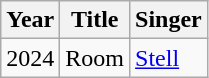<table class="wikitable sortable">
<tr>
<th>Year</th>
<th>Title</th>
<th>Singer</th>
</tr>
<tr>
<td>2024</td>
<td>Room</td>
<td><a href='#'>Stell</a></td>
</tr>
</table>
